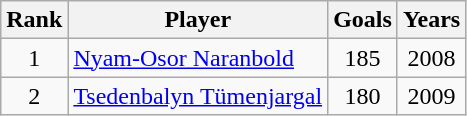<table class="wikitable" style="text-align:center;">
<tr>
<th>Rank</th>
<th>Player</th>
<th>Goals</th>
<th>Years</th>
</tr>
<tr>
<td>1</td>
<td align=left> <a href='#'>Nyam-Osor Naranbold</a></td>
<td>185</td>
<td>2008</td>
</tr>
<tr>
<td>2</td>
<td align=left> <a href='#'>Tsedenbalyn Tümenjargal</a></td>
<td>180</td>
<td>2009</td>
</tr>
</table>
